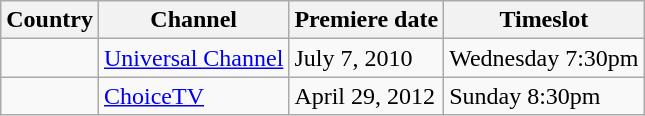<table class="wikitable">
<tr>
<th>Country</th>
<th>Channel</th>
<th>Premiere date</th>
<th>Timeslot</th>
</tr>
<tr>
<td></td>
<td><a href='#'>Universal Channel</a></td>
<td>July 7, 2010</td>
<td>Wednesday 7:30pm</td>
</tr>
<tr>
<td></td>
<td><a href='#'>ChoiceTV</a></td>
<td>April 29, 2012</td>
<td>Sunday 8:30pm</td>
</tr>
</table>
